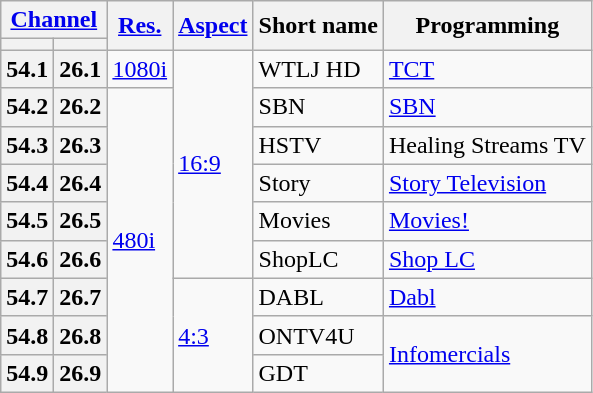<table class="wikitable">
<tr>
<th scope = "col" colspan="2"><a href='#'>Channel</a></th>
<th scope = "col" rowspan="2"><a href='#'>Res.</a></th>
<th scope = "col" rowspan="2"><a href='#'>Aspect</a></th>
<th scope = "col" rowspan="2">Short name</th>
<th scope = "col" rowspan="2">Programming</th>
</tr>
<tr>
<th scope = "col"></th>
<th></th>
</tr>
<tr>
<th scope = "row">54.1</th>
<th>26.1</th>
<td><a href='#'>1080i</a></td>
<td rowspan=6><a href='#'>16:9</a></td>
<td>WTLJ HD</td>
<td><a href='#'>TCT</a></td>
</tr>
<tr>
<th scope = "row">54.2</th>
<th>26.2</th>
<td rowspan=8><a href='#'>480i</a></td>
<td>SBN</td>
<td><a href='#'>SBN</a></td>
</tr>
<tr>
<th scope = "row">54.3</th>
<th>26.3</th>
<td>HSTV</td>
<td>Healing Streams TV</td>
</tr>
<tr>
<th scope = "row">54.4</th>
<th>26.4</th>
<td>Story</td>
<td><a href='#'>Story Television</a></td>
</tr>
<tr>
<th scope = "row">54.5</th>
<th>26.5</th>
<td>Movies</td>
<td><a href='#'>Movies!</a></td>
</tr>
<tr>
<th scope = "row">54.6</th>
<th>26.6</th>
<td>ShopLC</td>
<td><a href='#'>Shop LC</a></td>
</tr>
<tr>
<th scope = "row">54.7</th>
<th>26.7</th>
<td rowspan=3><a href='#'>4:3</a></td>
<td>DABL</td>
<td><a href='#'>Dabl</a></td>
</tr>
<tr>
<th scope = "row">54.8</th>
<th>26.8</th>
<td>ONTV4U</td>
<td rowspan=2><a href='#'>Infomercials</a></td>
</tr>
<tr>
<th scope = "row">54.9</th>
<th>26.9</th>
<td>GDT</td>
</tr>
</table>
